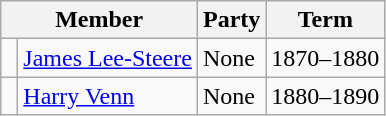<table class="wikitable">
<tr>
<th colspan="2">Member</th>
<th>Party</th>
<th>Term</th>
</tr>
<tr>
<td> </td>
<td><a href='#'>James Lee-Steere</a></td>
<td>None</td>
<td>1870–1880</td>
</tr>
<tr>
<td> </td>
<td><a href='#'>Harry Venn</a></td>
<td>None</td>
<td>1880–1890</td>
</tr>
</table>
